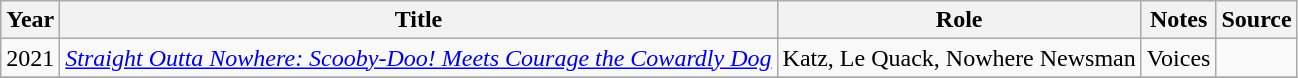<table class="wikitable sortable plainrowheaders">
<tr>
<th>Year</th>
<th>Title</th>
<th>Role</th>
<th class="unsortable">Notes</th>
<th class="unsortable">Source</th>
</tr>
<tr>
<td>2021</td>
<td><em><a href='#'>Straight Outta Nowhere: Scooby-Doo! Meets Courage the Cowardly Dog</a></em></td>
<td>Katz, Le Quack, Nowhere Newsman</td>
<td>Voices</td>
<td></td>
</tr>
<tr>
</tr>
</table>
